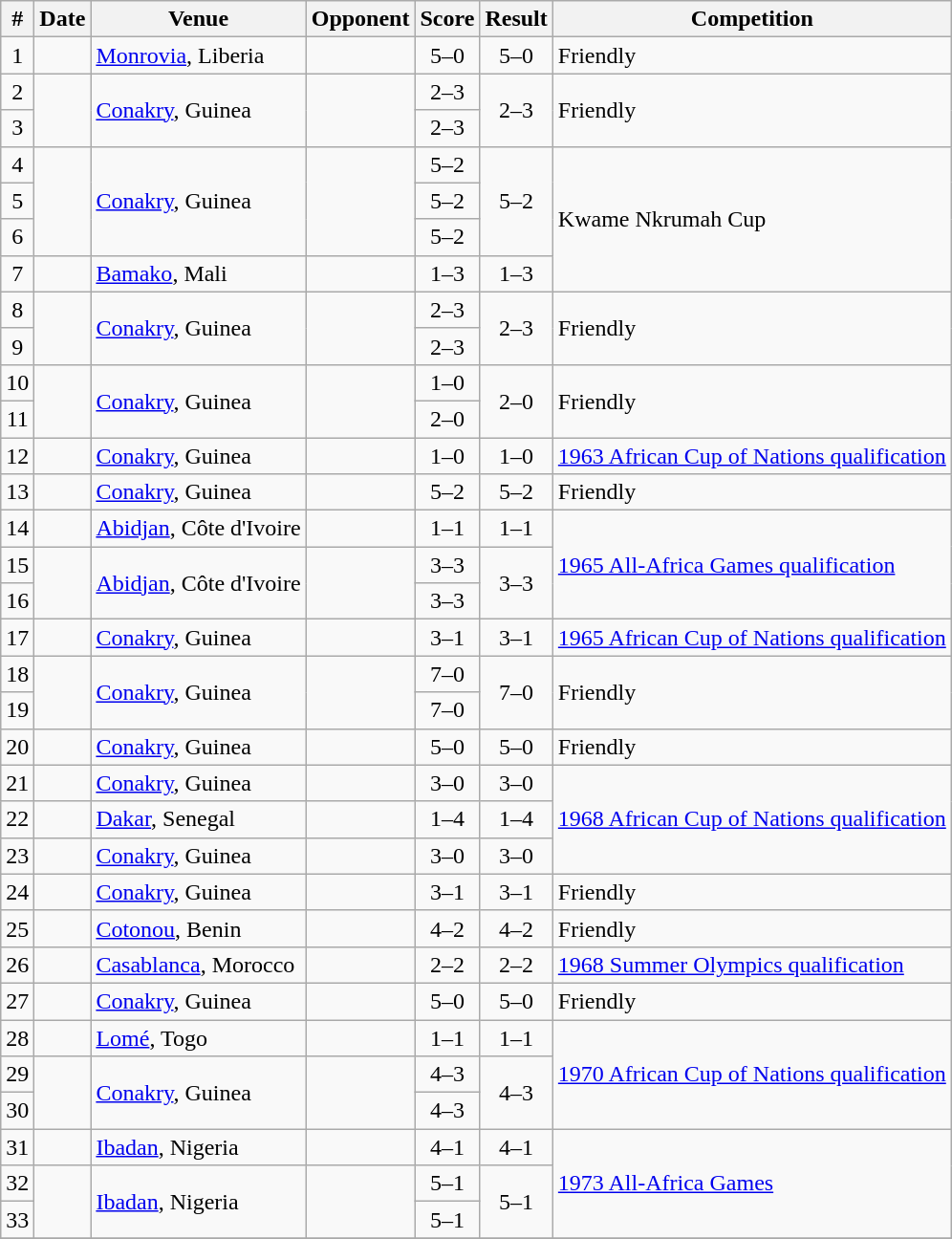<table class="wikitable sortable">
<tr>
<th>#</th>
<th>Date</th>
<th>Venue</th>
<th>Opponent</th>
<th>Score</th>
<th>Result</th>
<th>Competition</th>
</tr>
<tr>
<td align="center">1</td>
<td></td>
<td><a href='#'>Monrovia</a>, Liberia</td>
<td></td>
<td align="center">5–0</td>
<td align="center">5–0</td>
<td>Friendly</td>
</tr>
<tr>
<td align="center">2</td>
<td rowspan=2></td>
<td rowspan=2><a href='#'>Conakry</a>, Guinea</td>
<td rowspan=2></td>
<td align="center">2–3</td>
<td align="center" rowspan=2>2–3</td>
<td rowspan=2>Friendly</td>
</tr>
<tr>
<td align="center">3</td>
<td align="center">2–3</td>
</tr>
<tr>
<td align="center">4</td>
<td rowspan=3></td>
<td rowspan=3><a href='#'>Conakry</a>, Guinea</td>
<td rowspan=3></td>
<td align="center">5–2</td>
<td align="center" rowspan=3>5–2</td>
<td rowspan=4>Kwame Nkrumah Cup</td>
</tr>
<tr>
<td align="center">5</td>
<td align="center">5–2</td>
</tr>
<tr>
<td align="center">6</td>
<td align="center">5–2</td>
</tr>
<tr>
<td align="center">7</td>
<td></td>
<td><a href='#'>Bamako</a>, Mali</td>
<td></td>
<td align="center">1–3</td>
<td align="center">1–3</td>
</tr>
<tr>
<td align="center">8</td>
<td rowspan=2></td>
<td rowspan=2><a href='#'>Conakry</a>, Guinea</td>
<td rowspan=2></td>
<td align="center">2–3</td>
<td align="center" rowspan=2>2–3</td>
<td rowspan=2>Friendly</td>
</tr>
<tr>
<td align="center">9</td>
<td align="center">2–3</td>
</tr>
<tr>
<td align="center">10</td>
<td rowspan=2></td>
<td rowspan=2><a href='#'>Conakry</a>, Guinea</td>
<td rowspan=2></td>
<td align="center">1–0</td>
<td align="center" rowspan=2>2–0</td>
<td rowspan=2>Friendly</td>
</tr>
<tr>
<td align="center">11</td>
<td align="center">2–0</td>
</tr>
<tr>
<td align="center">12</td>
<td></td>
<td><a href='#'>Conakry</a>, Guinea</td>
<td></td>
<td align="center">1–0</td>
<td align="center">1–0</td>
<td><a href='#'>1963 African Cup of Nations qualification</a></td>
</tr>
<tr>
<td align="center">13</td>
<td></td>
<td><a href='#'>Conakry</a>, Guinea</td>
<td></td>
<td align="center">5–2</td>
<td align="center">5–2</td>
<td>Friendly</td>
</tr>
<tr>
<td align="center">14</td>
<td></td>
<td><a href='#'>Abidjan</a>, Côte d'Ivoire</td>
<td></td>
<td align="center">1–1</td>
<td align="center">1–1</td>
<td rowspan=3><a href='#'>1965 All-Africa Games qualification</a></td>
</tr>
<tr>
<td align="center">15</td>
<td rowspan=2></td>
<td rowspan=2><a href='#'>Abidjan</a>, Côte d'Ivoire</td>
<td rowspan=2></td>
<td align="center">3–3</td>
<td align="center" rowspan=2>3–3</td>
</tr>
<tr>
<td align="center">16</td>
<td align="center">3–3</td>
</tr>
<tr>
<td align="center">17</td>
<td></td>
<td><a href='#'>Conakry</a>, Guinea</td>
<td></td>
<td align="center">3–1</td>
<td align="center">3–1</td>
<td><a href='#'>1965 African Cup of Nations qualification</a></td>
</tr>
<tr>
<td align="center">18</td>
<td rowspan=2></td>
<td rowspan=2><a href='#'>Conakry</a>, Guinea</td>
<td rowspan=2></td>
<td align="center">7–0</td>
<td align="center" rowspan=2>7–0</td>
<td rowspan=2>Friendly</td>
</tr>
<tr>
<td align="center">19</td>
<td align="center">7–0</td>
</tr>
<tr>
<td align="center">20</td>
<td></td>
<td><a href='#'>Conakry</a>, Guinea</td>
<td></td>
<td align="center">5–0</td>
<td align="center">5–0</td>
<td>Friendly</td>
</tr>
<tr>
<td align="center">21</td>
<td></td>
<td><a href='#'>Conakry</a>, Guinea</td>
<td></td>
<td align="center">3–0</td>
<td align="center">3–0</td>
<td rowspan=3><a href='#'>1968 African Cup of Nations qualification</a></td>
</tr>
<tr>
<td align="center">22</td>
<td></td>
<td><a href='#'>Dakar</a>, Senegal</td>
<td></td>
<td align="center">1–4</td>
<td align="center">1–4</td>
</tr>
<tr>
<td align="center">23</td>
<td></td>
<td><a href='#'>Conakry</a>, Guinea</td>
<td></td>
<td align="center">3–0</td>
<td align="center">3–0</td>
</tr>
<tr>
<td align="center">24</td>
<td></td>
<td><a href='#'>Conakry</a>, Guinea</td>
<td></td>
<td align="center">3–1</td>
<td align="center">3–1</td>
<td>Friendly</td>
</tr>
<tr>
<td align="center">25</td>
<td></td>
<td><a href='#'>Cotonou</a>, Benin</td>
<td></td>
<td align="center">4–2</td>
<td align="center">4–2</td>
<td>Friendly</td>
</tr>
<tr>
<td align="center">26</td>
<td></td>
<td><a href='#'>Casablanca</a>, Morocco</td>
<td></td>
<td align="center">2–2</td>
<td align="center">2–2</td>
<td><a href='#'>1968 Summer Olympics qualification</a></td>
</tr>
<tr>
<td align="center">27</td>
<td></td>
<td><a href='#'>Conakry</a>, Guinea</td>
<td></td>
<td align="center">5–0</td>
<td align="center">5–0</td>
<td>Friendly</td>
</tr>
<tr>
<td align="center">28</td>
<td></td>
<td><a href='#'>Lomé</a>, Togo</td>
<td></td>
<td align="center">1–1</td>
<td align="center">1–1</td>
<td rowspan=3><a href='#'>1970 African Cup of Nations qualification</a></td>
</tr>
<tr>
<td align="center">29</td>
<td rowspan=2></td>
<td rowspan=2><a href='#'>Conakry</a>, Guinea</td>
<td rowspan=2></td>
<td align="center">4–3</td>
<td align="center" rowspan=2>4–3</td>
</tr>
<tr>
<td align="center">30</td>
<td align="center">4–3</td>
</tr>
<tr>
<td align="center">31</td>
<td></td>
<td><a href='#'>Ibadan</a>, Nigeria</td>
<td></td>
<td align="center">4–1</td>
<td align="center">4–1</td>
<td rowspan=3><a href='#'>1973 All-Africa Games</a></td>
</tr>
<tr>
<td align="center">32</td>
<td rowspan=2></td>
<td rowspan=2><a href='#'>Ibadan</a>, Nigeria</td>
<td rowspan=2></td>
<td align="center">5–1</td>
<td align="center" rowspan=2>5–1</td>
</tr>
<tr>
<td align="center">33</td>
<td align="center">5–1</td>
</tr>
<tr>
</tr>
</table>
